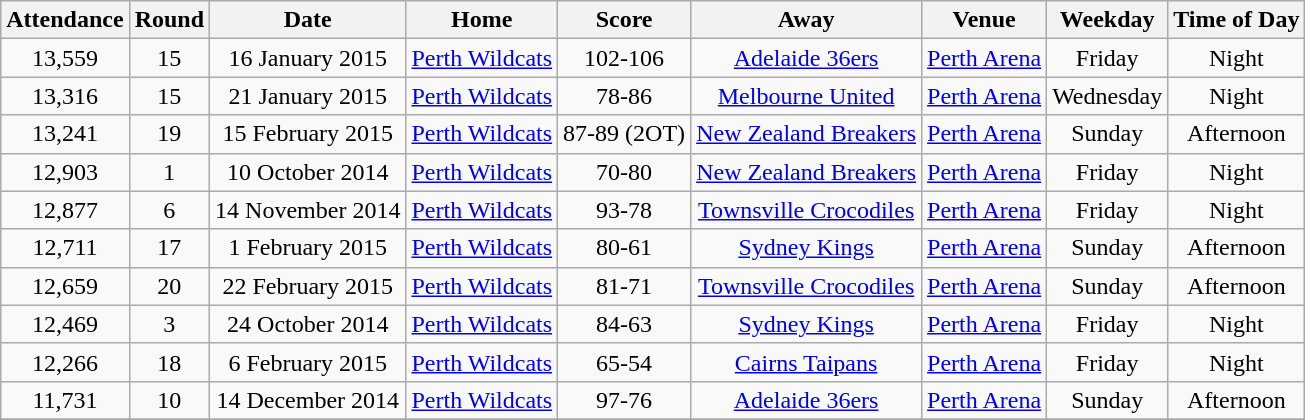<table class="wikitable sortable" style="text-align:center;">
<tr>
<th>Attendance</th>
<th>Round</th>
<th>Date</th>
<th>Home</th>
<th>Score</th>
<th>Away</th>
<th>Venue</th>
<th>Weekday</th>
<th>Time of Day</th>
</tr>
<tr>
<td>13,559</td>
<td>15</td>
<td>16 January 2015</td>
<td><a href='#'>Perth Wildcats</a></td>
<td>102-106</td>
<td><a href='#'>Adelaide 36ers</a></td>
<td><a href='#'>Perth Arena</a></td>
<td>Friday</td>
<td>Night</td>
</tr>
<tr>
<td>13,316</td>
<td>15</td>
<td>21 January 2015</td>
<td><a href='#'>Perth Wildcats</a></td>
<td>78-86</td>
<td><a href='#'>Melbourne United</a></td>
<td><a href='#'>Perth Arena</a></td>
<td>Wednesday</td>
<td>Night</td>
</tr>
<tr>
<td>13,241</td>
<td>19</td>
<td>15 February 2015</td>
<td><a href='#'>Perth Wildcats</a></td>
<td>87-89 (2OT)</td>
<td><a href='#'>New Zealand Breakers</a></td>
<td><a href='#'>Perth Arena</a></td>
<td>Sunday</td>
<td>Afternoon</td>
</tr>
<tr>
<td>12,903</td>
<td>1</td>
<td>10 October 2014</td>
<td><a href='#'>Perth Wildcats</a></td>
<td>70-80</td>
<td><a href='#'>New Zealand Breakers</a></td>
<td><a href='#'>Perth Arena</a></td>
<td>Friday</td>
<td>Night</td>
</tr>
<tr>
<td>12,877</td>
<td>6</td>
<td>14 November 2014</td>
<td><a href='#'>Perth Wildcats</a></td>
<td>93-78</td>
<td><a href='#'>Townsville Crocodiles</a></td>
<td><a href='#'>Perth Arena</a></td>
<td>Friday</td>
<td>Night</td>
</tr>
<tr>
<td>12,711</td>
<td>17</td>
<td>1 February 2015</td>
<td><a href='#'>Perth Wildcats</a></td>
<td>80-61</td>
<td><a href='#'>Sydney Kings</a></td>
<td><a href='#'>Perth Arena</a></td>
<td>Sunday</td>
<td>Afternoon</td>
</tr>
<tr>
<td>12,659</td>
<td>20</td>
<td>22 February 2015</td>
<td><a href='#'>Perth Wildcats</a></td>
<td>81-71</td>
<td><a href='#'>Townsville Crocodiles</a></td>
<td><a href='#'>Perth Arena</a></td>
<td>Sunday</td>
<td>Afternoon</td>
</tr>
<tr>
<td>12,469</td>
<td>3</td>
<td>24 October 2014</td>
<td><a href='#'>Perth Wildcats</a></td>
<td>84-63</td>
<td><a href='#'>Sydney Kings</a></td>
<td><a href='#'>Perth Arena</a></td>
<td>Friday</td>
<td>Night</td>
</tr>
<tr>
<td>12,266</td>
<td>18</td>
<td>6 February 2015</td>
<td><a href='#'>Perth Wildcats</a></td>
<td>65-54</td>
<td><a href='#'>Cairns Taipans</a></td>
<td><a href='#'>Perth Arena</a></td>
<td>Friday</td>
<td>Night</td>
</tr>
<tr>
<td>11,731</td>
<td>10</td>
<td>14 December 2014</td>
<td><a href='#'>Perth Wildcats</a></td>
<td>97-76</td>
<td><a href='#'>Adelaide 36ers</a></td>
<td><a href='#'>Perth Arena</a></td>
<td>Sunday</td>
<td>Afternoon</td>
</tr>
<tr>
</tr>
</table>
